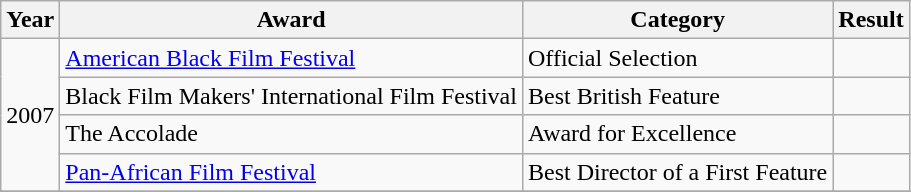<table class="wikitable">
<tr>
<th>Year</th>
<th>Award</th>
<th>Category</th>
<th>Result</th>
</tr>
<tr>
<td rowspan="4">2007</td>
<td><a href='#'>American Black Film Festival</a></td>
<td>Official Selection</td>
<td></td>
</tr>
<tr>
<td>Black Film Makers' International Film Festival</td>
<td>Best British Feature</td>
<td></td>
</tr>
<tr>
<td>The Accolade</td>
<td>Award for Excellence</td>
<td></td>
</tr>
<tr>
<td><a href='#'>Pan-African Film Festival</a></td>
<td>Best Director of a First Feature</td>
<td></td>
</tr>
<tr>
</tr>
</table>
